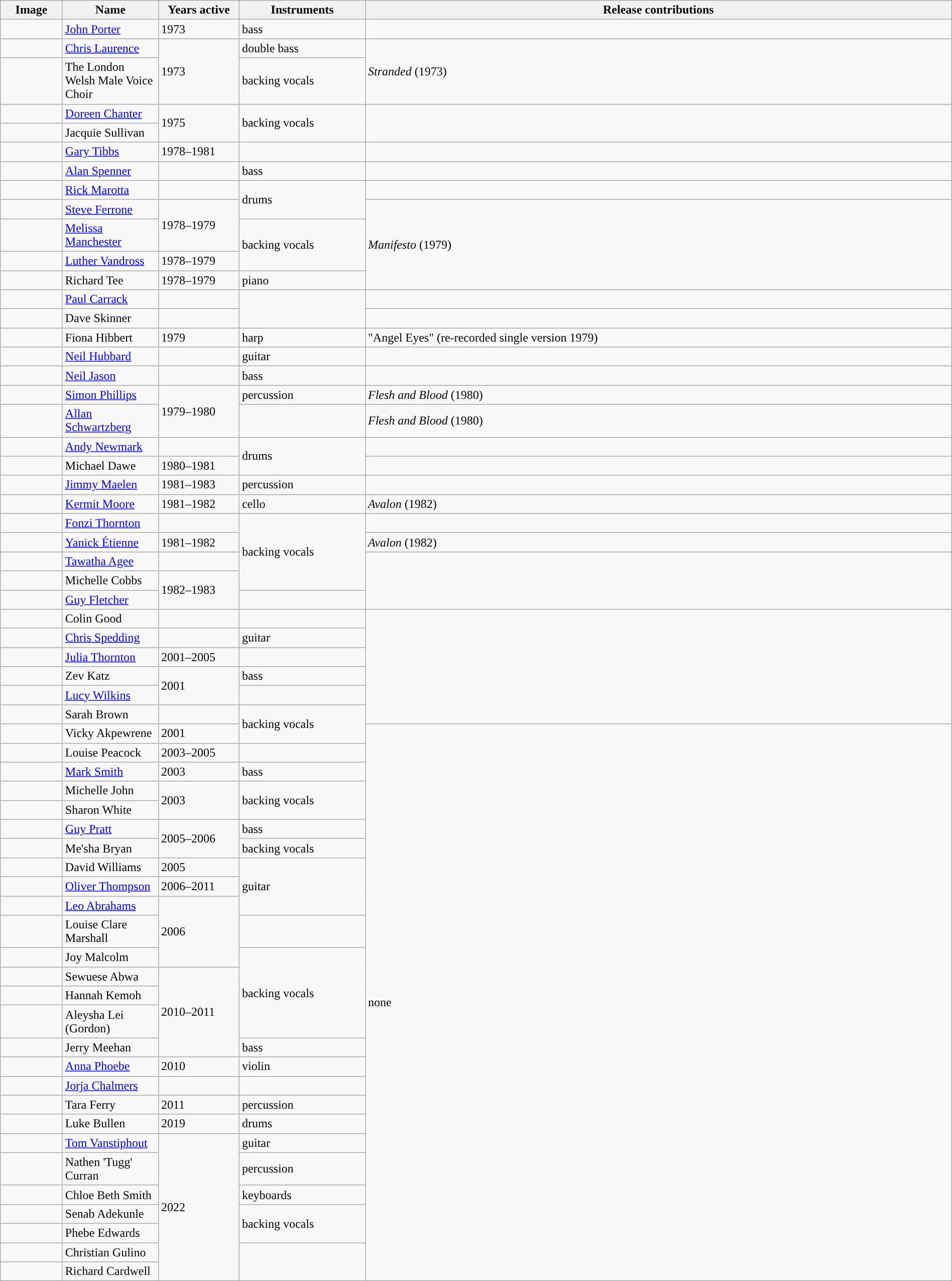<table class="wikitable" width="100%">
<tr>
<th width="75">Image</th>
<th width="120">Name</th>
<th width="100">Years active</th>
<th width="160">Instruments</th>
<th>Release contributions</th>
</tr>
<tr>
<td></td>
<td><a href='#'>John Porter</a></td>
<td>1973</td>
<td>bass</td>
<td></td>
</tr>
<tr>
<td></td>
<td><a href='#'>Chris Laurence</a></td>
<td rowspan="2">1973</td>
<td>double bass</td>
<td rowspan="2"><em>Stranded</em> (1973) </td>
</tr>
<tr>
<td></td>
<td>The London Welsh Male Voice Choir</td>
<td>backing vocals</td>
</tr>
<tr>
<td></td>
<td><a href='#'>Doreen Chanter</a></td>
<td rowspan="2">1975</td>
<td rowspan="2">backing vocals</td>
<td rowspan="2"></td>
</tr>
<tr>
<td></td>
<td>Jacquie Sullivan</td>
</tr>
<tr>
<td></td>
<td><a href='#'>Gary Tibbs</a></td>
<td>1978–1981</td>
<td></td>
<td></td>
</tr>
<tr>
<td></td>
<td><a href='#'>Alan Spenner</a></td>
<td></td>
<td>bass</td>
<td></td>
</tr>
<tr>
<td></td>
<td><a href='#'>Rick Marotta</a></td>
<td></td>
<td rowspan="2">drums</td>
<td></td>
</tr>
<tr>
<td></td>
<td><a href='#'>Steve Ferrone</a></td>
<td rowspan="2">1978–1979</td>
<td rowspan="4"><em>Manifesto</em> (1979) </td>
</tr>
<tr>
<td></td>
<td><a href='#'>Melissa Manchester</a></td>
<td rowspan="2">backing vocals</td>
</tr>
<tr>
<td></td>
<td><a href='#'>Luther Vandross</a></td>
<td>1978–1979 </td>
</tr>
<tr>
<td></td>
<td>Richard Tee</td>
<td>1978–1979 </td>
<td>piano</td>
</tr>
<tr>
<td></td>
<td><a href='#'>Paul Carrack</a></td>
<td></td>
<td rowspan="2"></td>
<td></td>
</tr>
<tr>
<td></td>
<td>Dave Skinner</td>
<td></td>
<td></td>
</tr>
<tr>
<td></td>
<td>Fiona Hibbert</td>
<td>1979</td>
<td>harp</td>
<td>"Angel Eyes" (re-recorded single version 1979)</td>
</tr>
<tr>
<td></td>
<td><a href='#'>Neil Hubbard</a></td>
<td></td>
<td>guitar</td>
<td></td>
</tr>
<tr>
<td></td>
<td><a href='#'>Neil Jason</a></td>
<td></td>
<td>bass</td>
<td></td>
</tr>
<tr>
<td></td>
<td><a href='#'>Simon Phillips</a></td>
<td rowspan="2">1979–1980</td>
<td>percussion</td>
<td><em>Flesh and Blood</em> (1980) </td>
</tr>
<tr>
<td></td>
<td><a href='#'>Allan Schwartzberg</a></td>
<td></td>
<td><em>Flesh and Blood</em> (1980)</td>
</tr>
<tr>
<td></td>
<td><a href='#'>Andy Newmark</a></td>
<td></td>
<td rowspan="2">drums</td>
<td></td>
</tr>
<tr>
<td></td>
<td>Michael Dawe</td>
<td>1980–1981</td>
<td></td>
</tr>
<tr>
<td></td>
<td><a href='#'>Jimmy Maelen</a></td>
<td>1981–1983 </td>
<td>percussion</td>
<td></td>
</tr>
<tr>
<td></td>
<td><a href='#'>Kermit Moore</a></td>
<td>1981–1982 </td>
<td>cello</td>
<td><em>Avalon</em> (1982) </td>
</tr>
<tr>
<td></td>
<td><a href='#'>Fonzi Thornton</a></td>
<td></td>
<td rowspan="4">backing vocals</td>
<td></td>
</tr>
<tr>
<td></td>
<td><a href='#'>Yanick Étienne</a></td>
<td>1981–1982 </td>
<td><em>Avalon</em> (1982) </td>
</tr>
<tr>
<td></td>
<td><a href='#'>Tawatha Agee</a></td>
<td></td>
<td rowspan="3"></td>
</tr>
<tr>
<td></td>
<td>Michelle Cobbs</td>
<td rowspan="2">1982–1983</td>
</tr>
<tr>
<td></td>
<td><a href='#'>Guy Fletcher</a></td>
<td></td>
</tr>
<tr>
<td></td>
<td>Colin Good</td>
<td></td>
<td></td>
<td rowspan="6"></td>
</tr>
<tr>
<td></td>
<td><a href='#'>Chris Spedding</a></td>
<td></td>
<td>guitar</td>
</tr>
<tr>
<td></td>
<td><a href='#'>Julia Thornton</a></td>
<td>2001–2005</td>
<td></td>
</tr>
<tr>
<td></td>
<td>Zev Katz</td>
<td rowspan="2">2001</td>
<td>bass</td>
</tr>
<tr>
<td></td>
<td><a href='#'>Lucy Wilkins</a></td>
<td></td>
</tr>
<tr>
<td></td>
<td>Sarah Brown</td>
<td></td>
<td rowspan="2">backing vocals</td>
</tr>
<tr>
<td></td>
<td>Vicky Akpewrene</td>
<td>2001 </td>
<td rowspan="27">none</td>
</tr>
<tr>
<td></td>
<td>Louise Peacock</td>
<td>2003–2005</td>
<td></td>
</tr>
<tr>
<td></td>
<td><a href='#'>Mark Smith</a></td>
<td>2003 </td>
<td>bass</td>
</tr>
<tr>
<td></td>
<td>Michelle John</td>
<td rowspan="2">2003</td>
<td rowspan="2">backing vocals</td>
</tr>
<tr>
<td></td>
<td>Sharon White</td>
</tr>
<tr>
<td></td>
<td><a href='#'>Guy Pratt</a></td>
<td rowspan="2">2005–2006</td>
<td>bass</td>
</tr>
<tr>
<td></td>
<td>Me'sha Bryan</td>
<td>backing vocals</td>
</tr>
<tr>
<td></td>
<td>David Williams</td>
<td>2005</td>
<td rowspan="3">guitar</td>
</tr>
<tr>
<td></td>
<td><a href='#'>Oliver Thompson</a></td>
<td>2006–2011</td>
</tr>
<tr>
<td></td>
<td><a href='#'>Leo Abrahams</a></td>
<td rowspan="3">2006</td>
</tr>
<tr>
<td></td>
<td>Louise Clare Marshall</td>
<td></td>
</tr>
<tr>
<td></td>
<td>Joy Malcolm</td>
<td rowspan="4">backing vocals</td>
</tr>
<tr>
<td></td>
<td>Sewuese Abwa</td>
<td rowspan="4">2010–2011</td>
</tr>
<tr>
<td></td>
<td>Hannah Kemoh</td>
</tr>
<tr>
<td></td>
<td>Aleysha Lei (Gordon)</td>
</tr>
<tr>
<td></td>
<td>Jerry Meehan</td>
<td>bass</td>
</tr>
<tr>
<td></td>
<td><a href='#'>Anna Phoebe</a></td>
<td>2010</td>
<td>violin</td>
</tr>
<tr>
<td></td>
<td><a href='#'>Jorja Chalmers</a></td>
<td></td>
<td></td>
</tr>
<tr>
<td></td>
<td>Tara Ferry</td>
<td>2011</td>
<td>percussion</td>
</tr>
<tr>
<td></td>
<td>Luke Bullen</td>
<td>2019</td>
<td>drums</td>
</tr>
<tr>
<td></td>
<td><a href='#'>Tom Vanstiphout</a></td>
<td rowspan="7">2022</td>
<td>guitar</td>
</tr>
<tr>
<td></td>
<td>Nathen 'Tugg' Curran</td>
<td>percussion</td>
</tr>
<tr>
<td></td>
<td>Chloe Beth Smith</td>
<td>keyboards</td>
</tr>
<tr>
<td></td>
<td>Senab Adekunle</td>
<td rowspan="2">backing vocals</td>
</tr>
<tr>
<td></td>
<td>Phebe Edwards</td>
</tr>
<tr>
<td></td>
<td>Christian Gulino</td>
<td rowspan="2"></td>
</tr>
<tr>
<td></td>
<td>Richard Cardwell</td>
</tr>
</table>
